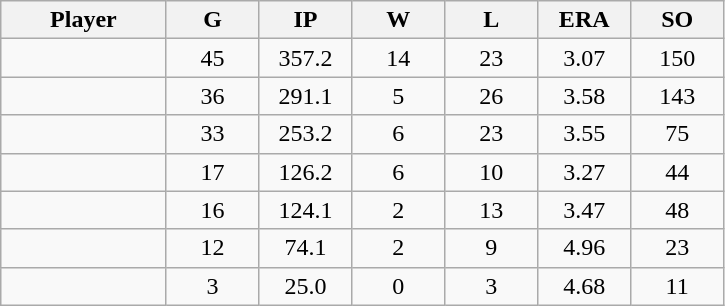<table class="wikitable sortable">
<tr>
<th bgcolor="#DDDDFF" width="16%">Player</th>
<th bgcolor="#DDDDFF" width="9%">G</th>
<th bgcolor="#DDDDFF" width="9%">IP</th>
<th bgcolor="#DDDDFF" width="9%">W</th>
<th bgcolor="#DDDDFF" width="9%">L</th>
<th bgcolor="#DDDDFF" width="9%">ERA</th>
<th bgcolor="#DDDDFF" width="9%">SO</th>
</tr>
<tr align="center">
<td></td>
<td>45</td>
<td>357.2</td>
<td>14</td>
<td>23</td>
<td>3.07</td>
<td>150</td>
</tr>
<tr align="center">
<td></td>
<td>36</td>
<td>291.1</td>
<td>5</td>
<td>26</td>
<td>3.58</td>
<td>143</td>
</tr>
<tr align="center">
<td></td>
<td>33</td>
<td>253.2</td>
<td>6</td>
<td>23</td>
<td>3.55</td>
<td>75</td>
</tr>
<tr align="center">
<td></td>
<td>17</td>
<td>126.2</td>
<td>6</td>
<td>10</td>
<td>3.27</td>
<td>44</td>
</tr>
<tr align="center">
<td></td>
<td>16</td>
<td>124.1</td>
<td>2</td>
<td>13</td>
<td>3.47</td>
<td>48</td>
</tr>
<tr align="center">
<td></td>
<td>12</td>
<td>74.1</td>
<td>2</td>
<td>9</td>
<td>4.96</td>
<td>23</td>
</tr>
<tr align="center">
<td></td>
<td>3</td>
<td>25.0</td>
<td>0</td>
<td>3</td>
<td>4.68</td>
<td>11</td>
</tr>
</table>
